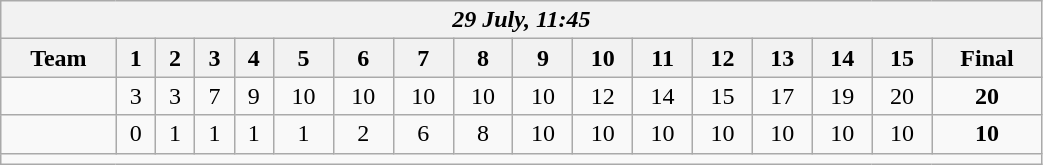<table class=wikitable style="text-align:center; width: 55%">
<tr>
<th colspan=17><em>29 July, 11:45</em></th>
</tr>
<tr>
<th>Team</th>
<th>1</th>
<th>2</th>
<th>3</th>
<th>4</th>
<th>5</th>
<th>6</th>
<th>7</th>
<th>8</th>
<th>9</th>
<th>10</th>
<th>11</th>
<th>12</th>
<th>13</th>
<th>14</th>
<th>15</th>
<th>Final</th>
</tr>
<tr>
<td align=left><strong></strong></td>
<td>3</td>
<td>3</td>
<td>7</td>
<td>9</td>
<td>10</td>
<td>10</td>
<td>10</td>
<td>10</td>
<td>10</td>
<td>12</td>
<td>14</td>
<td>15</td>
<td>17</td>
<td>19</td>
<td>20</td>
<td><strong>20</strong></td>
</tr>
<tr>
<td align=left></td>
<td>0</td>
<td>1</td>
<td>1</td>
<td>1</td>
<td>1</td>
<td>2</td>
<td>6</td>
<td>8</td>
<td>10</td>
<td>10</td>
<td>10</td>
<td>10</td>
<td>10</td>
<td>10</td>
<td>10</td>
<td><strong>10</strong></td>
</tr>
<tr>
<td colspan=17></td>
</tr>
</table>
